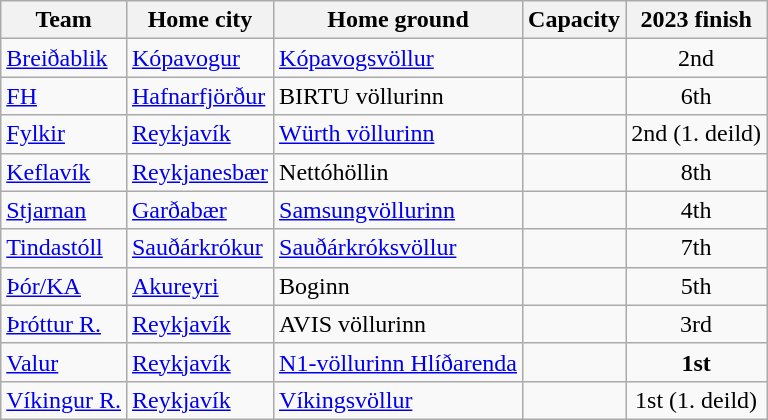<table class="wikitable sortable">
<tr>
<th>Team</th>
<th>Home city</th>
<th>Home ground</th>
<th>Capacity</th>
<th data-sort-type="number">2023 finish</th>
</tr>
<tr>
<td><a href='#'>Breiðablik</a></td>
<td><a href='#'>Kópavogur</a></td>
<td><a href='#'>Kópavogsvöllur</a></td>
<td style="text-align:center"></td>
<td style="text-align:center">2nd</td>
</tr>
<tr>
<td><a href='#'>FH</a></td>
<td><a href='#'>Hafnarfjörður</a></td>
<td>BIRTU völlurinn</td>
<td style="text-align:center"></td>
<td style="text-align:center">6th</td>
</tr>
<tr>
<td><a href='#'>Fylkir</a></td>
<td><a href='#'>Reykjavík</a></td>
<td><a href='#'>Würth völlurinn</a></td>
<td style="text-align:center"></td>
<td style="text-align:center">2nd (1. deild)</td>
</tr>
<tr>
<td><a href='#'>Keflavík</a></td>
<td><a href='#'>Reykjanesbær</a></td>
<td>Nettóhöllin</td>
<td style="text-align:center"></td>
<td style="text-align:center">8th</td>
</tr>
<tr>
<td><a href='#'>Stjarnan</a></td>
<td><a href='#'>Garðabær</a></td>
<td><a href='#'>Samsungvöllurinn</a></td>
<td style="text-align:center"></td>
<td style="text-align:center">4th</td>
</tr>
<tr>
<td><a href='#'>Tindastóll</a></td>
<td><a href='#'>Sauðárkrókur</a></td>
<td><a href='#'>Sauðárkróksvöllur</a></td>
<td style="text-align:center"></td>
<td style="text-align:center">7th</td>
</tr>
<tr>
<td><a href='#'>Þór/KA</a></td>
<td><a href='#'>Akureyri</a></td>
<td>Boginn</td>
<td style="text-align:center"></td>
<td style="text-align:center">5th</td>
</tr>
<tr>
<td><a href='#'>Þróttur R.</a></td>
<td><a href='#'>Reykjavík</a></td>
<td>AVIS völlurinn</td>
<td style="text-align:center"></td>
<td style="text-align:center">3rd</td>
</tr>
<tr>
<td><a href='#'>Valur</a></td>
<td><a href='#'>Reykjavík</a></td>
<td><a href='#'>N1-völlurinn Hlíðarenda</a></td>
<td style="text-align:center"></td>
<td style="text-align:center"><strong>1st</strong></td>
</tr>
<tr>
<td><a href='#'>Víkingur R.</a></td>
<td><a href='#'>Reykjavík</a></td>
<td><a href='#'>Víkingsvöllur</a></td>
<td style="text-align:center"></td>
<td style="text-align:center">1st (1. deild)</td>
</tr>
</table>
